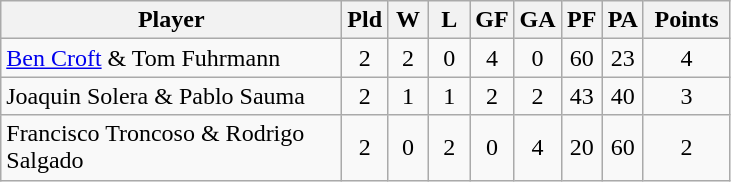<table class=wikitable style="text-align:center">
<tr>
<th width=220>Player</th>
<th width=20>Pld</th>
<th width=20>W</th>
<th width=20>L</th>
<th width=20>GF</th>
<th width=20>GA</th>
<th width=20>PF</th>
<th width=20>PA</th>
<th width=50>Points</th>
</tr>
<tr>
<td align=left> <a href='#'>Ben Croft</a> & Tom Fuhrmann</td>
<td>2</td>
<td>2</td>
<td>0</td>
<td>4</td>
<td>0</td>
<td>60</td>
<td>23</td>
<td>4</td>
</tr>
<tr>
<td align=left> Joaquin Solera & Pablo Sauma</td>
<td>2</td>
<td>1</td>
<td>1</td>
<td>2</td>
<td>2</td>
<td>43</td>
<td>40</td>
<td>3</td>
</tr>
<tr>
<td align=left> Francisco Troncoso & Rodrigo Salgado</td>
<td>2</td>
<td>0</td>
<td>2</td>
<td>0</td>
<td>4</td>
<td>20</td>
<td>60</td>
<td>2</td>
</tr>
</table>
